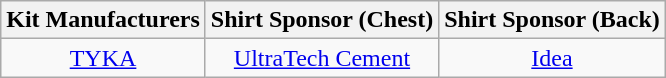<table class="wikitable" style="text-align: center;">
<tr>
<th>Kit Manufacturers</th>
<th>Shirt Sponsor (Chest)</th>
<th>Shirt Sponsor (Back)</th>
</tr>
<tr>
<td><a href='#'>TYKA</a></td>
<td><a href='#'>UltraTech Cement</a></td>
<td><a href='#'>Idea</a></td>
</tr>
</table>
